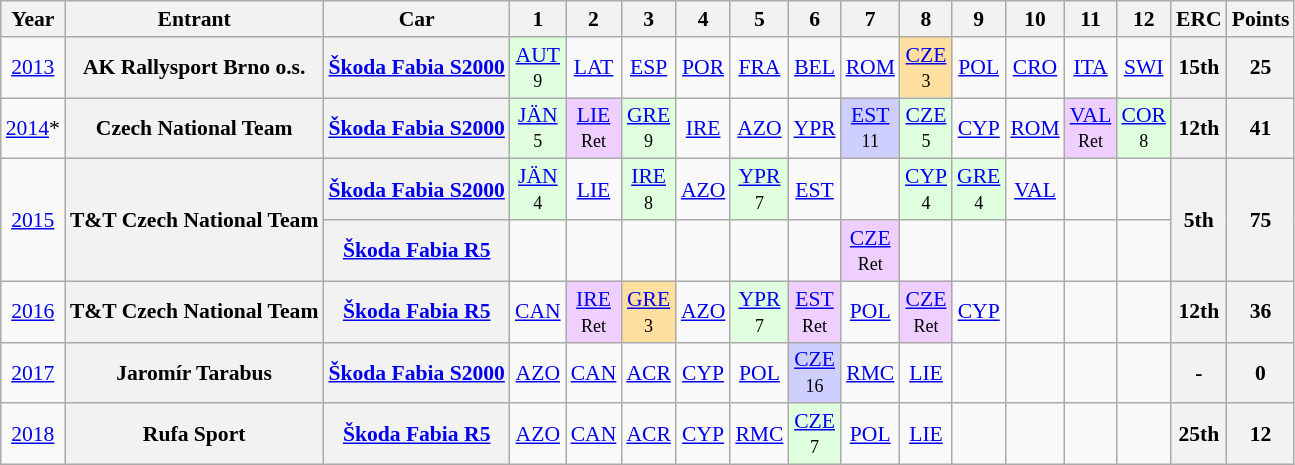<table class="wikitable" border="1" style="text-align:center; font-size:90%;">
<tr>
<th>Year</th>
<th>Entrant</th>
<th>Car</th>
<th>1</th>
<th>2</th>
<th>3</th>
<th>4</th>
<th>5</th>
<th>6</th>
<th>7</th>
<th>8</th>
<th>9</th>
<th>10</th>
<th>11</th>
<th>12</th>
<th>ERC</th>
<th>Points</th>
</tr>
<tr>
<td><a href='#'>2013</a></td>
<th> AK Rallysport Brno o.s.</th>
<th><a href='#'>Škoda Fabia S2000</a></th>
<td style="background:#DFFFDF;"><a href='#'>AUT</a><br><small>9</small></td>
<td><a href='#'>LAT</a></td>
<td><a href='#'>ESP</a></td>
<td><a href='#'>POR</a></td>
<td><a href='#'>FRA</a></td>
<td><a href='#'>BEL</a></td>
<td><a href='#'>ROM</a></td>
<td style="background:#FFDF9F;"><a href='#'>CZE</a><br><small>3</small></td>
<td><a href='#'>POL</a></td>
<td><a href='#'>CRO</a></td>
<td><a href='#'>ITA</a></td>
<td><a href='#'>SWI</a></td>
<th>15th</th>
<th>25</th>
</tr>
<tr>
<td><a href='#'>2014</a>*</td>
<th> Czech National Team</th>
<th><a href='#'>Škoda Fabia S2000</a></th>
<td style="background:#DFFFDF;"><a href='#'>JÄN</a><br><small>5</small></td>
<td style="background:#EFCFFF;"><a href='#'>LIE</a><br><small>Ret</small></td>
<td style="background:#DFFFDF;"><a href='#'>GRE</a><br><small>9</small></td>
<td><a href='#'>IRE</a></td>
<td><a href='#'>AZO</a></td>
<td><a href='#'>YPR</a></td>
<td style="background:#CFCFFF;"><a href='#'>EST</a><br><small>11</small></td>
<td style="background:#DFFFDF;"><a href='#'>CZE</a><br><small>5</small></td>
<td><a href='#'>CYP</a></td>
<td><a href='#'>ROM</a></td>
<td style="background:#EFCFFF;"><a href='#'>VAL</a><br><small>Ret</small></td>
<td style="background:#DFFFDF;"><a href='#'>COR</a><br><small>8</small></td>
<th>12th</th>
<th>41</th>
</tr>
<tr>
<td rowspan="2"><a href='#'>2015</a></td>
<th rowspan="2"> T&T Czech National Team</th>
<th><a href='#'>Škoda Fabia S2000</a></th>
<td style="background:#DFFFDF;"><a href='#'>JÄN</a><br><small>4</small></td>
<td><a href='#'>LIE</a></td>
<td style="background:#DFFFDF;"><a href='#'>IRE</a><br><small>8</small></td>
<td><a href='#'>AZO</a></td>
<td style="background:#DFFFDF;"><a href='#'>YPR</a><br><small>7</small></td>
<td><a href='#'>EST</a></td>
<td></td>
<td style="background:#DFFFDF;"><a href='#'>CYP</a><br><small>4</small></td>
<td style="background:#DFFFDF;"><a href='#'>GRE</a><br><small>4</small></td>
<td><a href='#'>VAL</a></td>
<td></td>
<td></td>
<th rowspan="2">5th</th>
<th rowspan="2">75</th>
</tr>
<tr>
<th><a href='#'>Škoda Fabia R5</a></th>
<td></td>
<td></td>
<td></td>
<td></td>
<td></td>
<td></td>
<td style="background:#EFCFFF;"><a href='#'>CZE</a><br><small>Ret</small></td>
<td></td>
<td></td>
<td></td>
<td></td>
<td></td>
</tr>
<tr>
<td><a href='#'>2016</a></td>
<th> T&T Czech National Team</th>
<th><a href='#'>Škoda Fabia R5</a></th>
<td><a href='#'>CAN</a></td>
<td style="background:#EFCFFF;"><a href='#'>IRE</a><br><small>Ret</small></td>
<td style="background:#FFDF9F;"><a href='#'>GRE</a><br><small>3</small></td>
<td><a href='#'>AZO</a></td>
<td style="background:#DFFFDF;"><a href='#'>YPR</a><br><small>7</small></td>
<td style="background:#EFCFFF;"><a href='#'>EST</a><br><small>Ret</small></td>
<td><a href='#'>POL</a></td>
<td style="background:#EFCFFF;"><a href='#'>CZE</a><br><small>Ret</small></td>
<td><a href='#'>CYP</a></td>
<td></td>
<td></td>
<td></td>
<th>12th</th>
<th>36</th>
</tr>
<tr>
<td><a href='#'>2017</a></td>
<th> Jaromír Tarabus</th>
<th><a href='#'>Škoda Fabia S2000</a></th>
<td><a href='#'>AZO</a></td>
<td><a href='#'>CAN</a></td>
<td><a href='#'>ACR</a></td>
<td><a href='#'>CYP</a></td>
<td><a href='#'>POL</a></td>
<td style="background:#CFCFFF;"><a href='#'>CZE</a><br><small>16</small></td>
<td><a href='#'>RMC</a></td>
<td><a href='#'>LIE</a></td>
<td></td>
<td></td>
<td></td>
<td></td>
<th>-</th>
<th>0</th>
</tr>
<tr>
<td><a href='#'>2018</a></td>
<th> Rufa Sport</th>
<th><a href='#'>Škoda Fabia R5</a></th>
<td><a href='#'>AZO</a></td>
<td><a href='#'>CAN</a></td>
<td><a href='#'>ACR</a></td>
<td><a href='#'>CYP</a></td>
<td><a href='#'>RMC</a></td>
<td style="background:#DFFFDF;"><a href='#'>CZE</a><br><small>7</small></td>
<td><a href='#'>POL</a></td>
<td><a href='#'>LIE</a></td>
<td></td>
<td></td>
<td></td>
<td></td>
<th>25th</th>
<th>12</th>
</tr>
</table>
